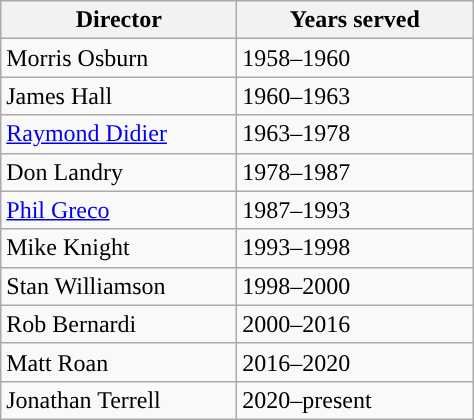<table class="wikitable"; style= " ">
<tr>
<th width=150px>Director</th>
<th width=150px>Years served</th>
</tr>
<tr>
<td>Morris Osburn</td>
<td>1958–1960</td>
</tr>
<tr>
<td>James Hall</td>
<td>1960–1963</td>
</tr>
<tr>
<td><a href='#'>Raymond Didier</a></td>
<td>1963–1978</td>
</tr>
<tr>
<td>Don Landry</td>
<td>1978–1987</td>
</tr>
<tr>
<td><a href='#'>Phil Greco</a></td>
<td>1987–1993</td>
</tr>
<tr>
<td>Mike Knight</td>
<td>1993–1998</td>
</tr>
<tr>
<td>Stan Williamson</td>
<td>1998–2000</td>
</tr>
<tr>
<td>Rob Bernardi</td>
<td>2000–2016</td>
</tr>
<tr>
<td>Matt Roan</td>
<td>2016–2020</td>
</tr>
<tr>
<td>Jonathan Terrell</td>
<td>2020–present</td>
</tr>
</table>
